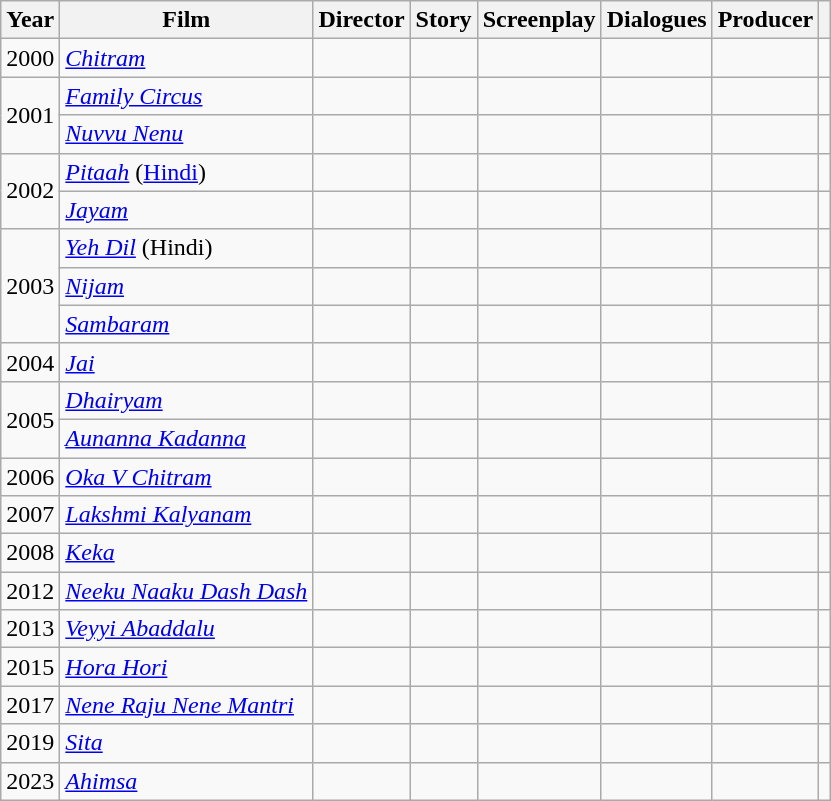<table class="wikitable sortable">
<tr>
<th>Year</th>
<th>Film</th>
<th>Director</th>
<th>Story</th>
<th>Screenplay</th>
<th>Dialogues</th>
<th>Producer</th>
<th></th>
</tr>
<tr>
<td style="text-align:center;">2000</td>
<td><em><a href='#'>Chitram</a></em></td>
<td></td>
<td></td>
<td></td>
<td></td>
<td></td>
<td></td>
</tr>
<tr>
<td rowspan="2" style="text-align:center;">2001</td>
<td><em><a href='#'>Family Circus</a></em></td>
<td></td>
<td></td>
<td></td>
<td></td>
<td></td>
<td></td>
</tr>
<tr>
<td><em><a href='#'>Nuvvu Nenu</a></em></td>
<td></td>
<td></td>
<td></td>
<td></td>
<td></td>
<td></td>
</tr>
<tr>
<td rowspan="2" style="text-align:center;">2002</td>
<td><em><a href='#'>Pitaah</a></em> (<a href='#'>Hindi</a>)</td>
<td></td>
<td></td>
<td></td>
<td></td>
<td></td>
<td></td>
</tr>
<tr>
<td><em><a href='#'>Jayam</a></em></td>
<td></td>
<td></td>
<td></td>
<td></td>
<td></td>
<td></td>
</tr>
<tr>
<td rowspan="3" style="text-align:center;">2003</td>
<td><em><a href='#'>Yeh Dil</a></em> (Hindi)</td>
<td></td>
<td></td>
<td></td>
<td></td>
<td></td>
<td></td>
</tr>
<tr>
<td><em><a href='#'>Nijam</a></em></td>
<td></td>
<td></td>
<td></td>
<td></td>
<td></td>
<td></td>
</tr>
<tr>
<td><em><a href='#'>Sambaram</a></em></td>
<td></td>
<td></td>
<td></td>
<td></td>
<td></td>
<td></td>
</tr>
<tr>
<td style="text-align:center;">2004</td>
<td><em><a href='#'>Jai</a></em></td>
<td></td>
<td></td>
<td></td>
<td></td>
<td></td>
<td></td>
</tr>
<tr>
<td rowspan="2" style="text-align:center;">2005</td>
<td><em><a href='#'>Dhairyam</a></em></td>
<td></td>
<td></td>
<td></td>
<td></td>
<td></td>
<td></td>
</tr>
<tr>
<td><em><a href='#'>Aunanna Kadanna</a></em></td>
<td></td>
<td></td>
<td></td>
<td></td>
<td></td>
<td></td>
</tr>
<tr>
<td rowspan="1" style="text-align:center;">2006</td>
<td><em><a href='#'>Oka V Chitram</a></em></td>
<td></td>
<td></td>
<td></td>
<td></td>
<td></td>
<td></td>
</tr>
<tr>
<td style="text-align:center;">2007</td>
<td><em><a href='#'>Lakshmi Kalyanam</a></em></td>
<td></td>
<td></td>
<td></td>
<td></td>
<td></td>
<td></td>
</tr>
<tr>
<td style="text-align:center;">2008</td>
<td><em><a href='#'>Keka</a></em></td>
<td></td>
<td></td>
<td></td>
<td></td>
<td></td>
<td></td>
</tr>
<tr>
<td style="text-align:center;">2012</td>
<td><em><a href='#'>Neeku Naaku Dash Dash</a></em></td>
<td></td>
<td></td>
<td></td>
<td></td>
<td></td>
<td></td>
</tr>
<tr>
<td style="text-align:center;">2013</td>
<td><em><a href='#'>Veyyi Abaddalu</a></em></td>
<td></td>
<td></td>
<td></td>
<td></td>
<td></td>
<td></td>
</tr>
<tr>
<td style="text-align:center;">2015</td>
<td><em><a href='#'>Hora Hori</a></em></td>
<td></td>
<td></td>
<td></td>
<td></td>
<td></td>
<td></td>
</tr>
<tr>
<td style="text-align:center;">2017</td>
<td><em><a href='#'>Nene Raju Nene Mantri</a></em></td>
<td></td>
<td></td>
<td></td>
<td></td>
<td></td>
<td></td>
</tr>
<tr>
<td style="text-align:center;">2019</td>
<td><em><a href='#'>Sita</a></em></td>
<td></td>
<td></td>
<td></td>
<td></td>
<td></td>
<td></td>
</tr>
<tr>
<td style="text-align:center;">2023</td>
<td><em><a href='#'>Ahimsa</a></em></td>
<td></td>
<td></td>
<td></td>
<td></td>
<td></td>
<td></td>
</tr>
</table>
